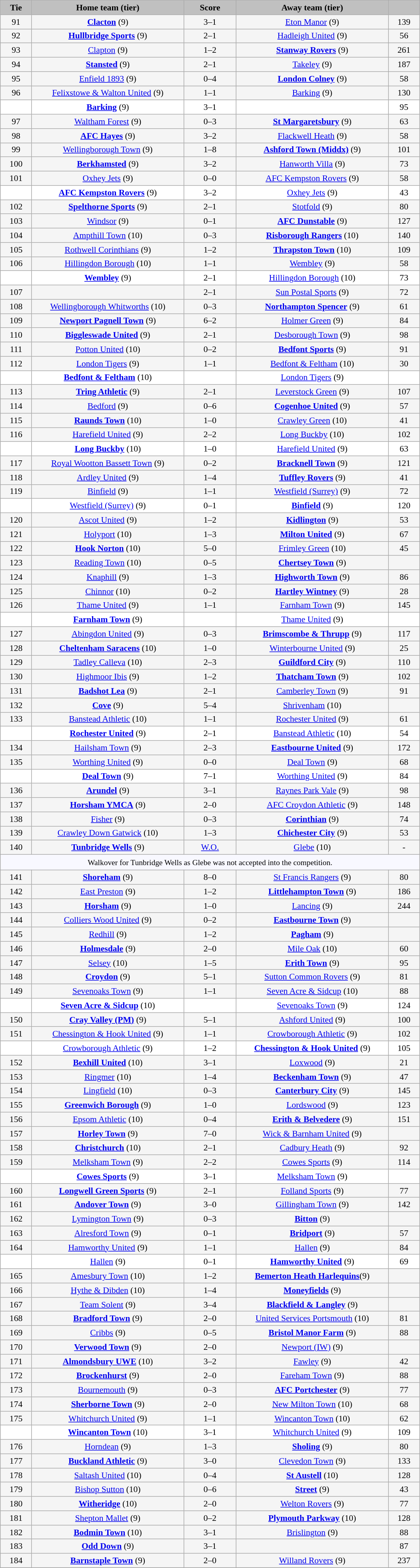<table class="wikitable" style="width: 700px; background:WhiteSmoke; text-align:center; font-size:90%">
<tr>
<td scope="col" style="width:  7.50%; background:silver;"><strong>Tie</strong></td>
<td scope="col" style="width: 36.25%; background:silver;"><strong>Home team (tier)</strong></td>
<td scope="col" style="width: 12.50%; background:silver;"><strong>Score</strong></td>
<td scope="col" style="width: 36.25%; background:silver;"><strong>Away team (tier)</strong></td>
<td scope="col" style="width:  7.50%; background:silver;"><strong></strong></td>
</tr>
<tr>
<td>91</td>
<td><strong><a href='#'>Clacton</a></strong> (9)</td>
<td>3–1</td>
<td><a href='#'>Eton Manor</a> (9)</td>
<td>139</td>
</tr>
<tr>
<td>92</td>
<td><strong><a href='#'>Hullbridge Sports</a></strong> (9)</td>
<td>2–1</td>
<td><a href='#'>Hadleigh United</a> (9)</td>
<td>56</td>
</tr>
<tr>
<td>93</td>
<td><a href='#'>Clapton</a> (9)</td>
<td>1–2</td>
<td><strong><a href='#'>Stanway Rovers</a></strong> (9)</td>
<td>261</td>
</tr>
<tr>
<td>94</td>
<td><strong><a href='#'>Stansted</a></strong> (9)</td>
<td>2–1</td>
<td><a href='#'>Takeley</a> (9)</td>
<td>187</td>
</tr>
<tr>
<td>95</td>
<td><a href='#'>Enfield 1893</a> (9)</td>
<td>0–4</td>
<td><strong><a href='#'>London Colney</a></strong> (9)</td>
<td>58</td>
</tr>
<tr>
<td>96</td>
<td><a href='#'>Felixstowe & Walton United</a> (9)</td>
<td>1–1</td>
<td><a href='#'>Barking</a> (9)</td>
<td>130</td>
</tr>
<tr style="background:white;">
<td><em></em></td>
<td><strong><a href='#'>Barking</a></strong> (9)</td>
<td>3–1 </td>
<td></td>
<td>95</td>
</tr>
<tr>
<td>97</td>
<td><a href='#'>Waltham Forest</a> (9)</td>
<td>0–3</td>
<td><strong><a href='#'>St Margaretsbury</a></strong> (9)</td>
<td>63</td>
</tr>
<tr>
<td>98</td>
<td><strong><a href='#'>AFC Hayes</a></strong> (9)</td>
<td>3–2</td>
<td><a href='#'>Flackwell Heath</a> (9)</td>
<td>58</td>
</tr>
<tr>
<td>99</td>
<td><a href='#'>Wellingborough Town</a> (9)</td>
<td>1–8</td>
<td><strong><a href='#'>Ashford Town (Middx)</a></strong> (9)</td>
<td>101</td>
</tr>
<tr>
<td>100</td>
<td><strong><a href='#'>Berkhamsted</a></strong> (9)</td>
<td>3–2</td>
<td><a href='#'>Hanworth Villa</a> (9)</td>
<td>73</td>
</tr>
<tr>
<td>101</td>
<td><a href='#'>Oxhey Jets</a> (9)</td>
<td>0–0</td>
<td><a href='#'>AFC Kempston Rovers</a> (9)</td>
<td>58</td>
</tr>
<tr style="background:white;">
<td><em></em></td>
<td><strong><a href='#'>AFC Kempston Rovers</a></strong> (9)</td>
<td>3–2</td>
<td><a href='#'>Oxhey Jets</a> (9)</td>
<td>43</td>
</tr>
<tr>
<td>102</td>
<td><strong><a href='#'>Spelthorne Sports</a></strong> (9)</td>
<td>2–1</td>
<td><a href='#'>Stotfold</a> (9)</td>
<td>80</td>
</tr>
<tr>
<td>103</td>
<td><a href='#'>Windsor</a> (9)</td>
<td>0–1</td>
<td><strong><a href='#'>AFC Dunstable</a></strong> (9)</td>
<td>127</td>
</tr>
<tr>
<td>104</td>
<td><a href='#'>Ampthill Town</a> (10)</td>
<td>0–3</td>
<td><strong><a href='#'>Risborough Rangers</a></strong> (10)</td>
<td>140</td>
</tr>
<tr>
<td>105</td>
<td><a href='#'>Rothwell Corinthians</a> (9)</td>
<td>1–2</td>
<td><strong><a href='#'>Thrapston Town</a></strong> (10)</td>
<td>109</td>
</tr>
<tr>
<td>106</td>
<td><a href='#'>Hillingdon Borough</a> (10)</td>
<td>1–1</td>
<td><a href='#'>Wembley</a> (9)</td>
<td>58</td>
</tr>
<tr style="background:white;">
<td><em></em></td>
<td><strong><a href='#'>Wembley</a></strong> (9)</td>
<td>2–1</td>
<td><a href='#'>Hillingdon Borough</a> (10)</td>
<td>73</td>
</tr>
<tr>
<td>107</td>
<td></td>
<td>2–1</td>
<td><a href='#'>Sun Postal Sports</a> (9)</td>
<td>72</td>
</tr>
<tr>
<td>108</td>
<td><a href='#'>Wellingborough Whitworths</a> (10)</td>
<td>0–3</td>
<td><strong><a href='#'>Northampton Spencer</a></strong> (9)</td>
<td>61</td>
</tr>
<tr>
<td>109</td>
<td><strong><a href='#'>Newport Pagnell Town</a></strong> (9)</td>
<td>6–2</td>
<td><a href='#'>Holmer Green</a> (9)</td>
<td>84</td>
</tr>
<tr>
<td>110</td>
<td><strong><a href='#'>Biggleswade United</a></strong> (9)</td>
<td>2–1</td>
<td><a href='#'>Desborough Town</a> (9)</td>
<td>98</td>
</tr>
<tr>
<td>111</td>
<td><a href='#'>Potton United</a> (10)</td>
<td>0–2</td>
<td><strong><a href='#'>Bedfont Sports</a></strong> (9)</td>
<td>91</td>
</tr>
<tr>
<td>112</td>
<td><a href='#'>London Tigers</a> (9)</td>
<td>1–1</td>
<td><a href='#'>Bedfont & Feltham</a> (10)</td>
<td>30</td>
</tr>
<tr style="background:white;">
<td><em></em></td>
<td><strong><a href='#'>Bedfont & Feltham</a></strong> (10)</td>
<td></td>
<td><a href='#'>London Tigers</a> (9)</td>
<td></td>
</tr>
<tr>
<td>113</td>
<td><strong><a href='#'>Tring Athletic</a></strong> (9)</td>
<td>2–1</td>
<td><a href='#'>Leverstock Green</a> (9)</td>
<td>107</td>
</tr>
<tr>
<td>114</td>
<td><a href='#'>Bedford</a> (9)</td>
<td>0–6</td>
<td><strong><a href='#'>Cogenhoe United</a></strong> (9)</td>
<td>57</td>
</tr>
<tr>
<td>115</td>
<td><strong><a href='#'>Raunds Town</a></strong> (10)</td>
<td>1–0</td>
<td><a href='#'>Crawley Green</a> (10)</td>
<td>41</td>
</tr>
<tr>
<td>116</td>
<td><a href='#'>Harefield United</a> (9)</td>
<td>2–2</td>
<td><a href='#'>Long Buckby</a> (10)</td>
<td>102</td>
</tr>
<tr style="background:white;">
<td><em></em></td>
<td><strong><a href='#'>Long Buckby</a></strong> (10)</td>
<td>1–0</td>
<td><a href='#'>Harefield United</a> (9)</td>
<td>63</td>
</tr>
<tr>
<td>117</td>
<td><a href='#'>Royal Wootton Bassett Town</a> (9)</td>
<td>0–2</td>
<td><strong><a href='#'>Bracknell Town</a></strong> (9)</td>
<td>121</td>
</tr>
<tr>
<td>118</td>
<td><a href='#'>Ardley United</a> (9)</td>
<td>1–4</td>
<td><strong><a href='#'>Tuffley Rovers</a></strong> (9)</td>
<td>41</td>
</tr>
<tr>
<td>119</td>
<td><a href='#'>Binfield</a> (9)</td>
<td>1–1</td>
<td><a href='#'>Westfield (Surrey)</a> (9)</td>
<td>72</td>
</tr>
<tr style="background:white;">
<td><em></em></td>
<td><a href='#'>Westfield (Surrey)</a> (9)</td>
<td>0–1</td>
<td><strong><a href='#'>Binfield</a></strong> (9)</td>
<td>120</td>
</tr>
<tr>
<td>120</td>
<td><a href='#'>Ascot United</a> (9)</td>
<td>1–2</td>
<td><strong><a href='#'>Kidlington</a></strong> (9)</td>
<td>53</td>
</tr>
<tr>
<td>121</td>
<td><a href='#'>Holyport</a> (10)</td>
<td>1–3</td>
<td><strong><a href='#'>Milton United</a></strong> (9)</td>
<td>67</td>
</tr>
<tr>
<td>122</td>
<td><strong><a href='#'>Hook Norton</a></strong> (10)</td>
<td>5–0</td>
<td><a href='#'>Frimley Green</a> (10)</td>
<td>45</td>
</tr>
<tr>
<td>123</td>
<td><a href='#'>Reading Town</a> (10)</td>
<td>0–5</td>
<td><strong><a href='#'>Chertsey Town</a></strong> (9)</td>
<td></td>
</tr>
<tr>
<td>124</td>
<td><a href='#'>Knaphill</a> (9)</td>
<td>1–3</td>
<td><strong><a href='#'>Highworth Town</a></strong> (9)</td>
<td>86</td>
</tr>
<tr>
<td>125</td>
<td><a href='#'>Chinnor</a> (10)</td>
<td>0–2</td>
<td><strong><a href='#'>Hartley Wintney</a></strong> (9)</td>
<td>28</td>
</tr>
<tr>
<td>126</td>
<td><a href='#'>Thame United</a> (9)</td>
<td>1–1</td>
<td><a href='#'>Farnham Town</a> (9)</td>
<td>145</td>
</tr>
<tr style="background:white;">
<td><em></em></td>
<td><strong><a href='#'>Farnham Town</a></strong> (9)</td>
<td></td>
<td><a href='#'>Thame United</a> (9)</td>
<td></td>
</tr>
<tr>
<td>127</td>
<td><a href='#'>Abingdon United</a> (9)</td>
<td>0–3</td>
<td><strong><a href='#'>Brimscombe & Thrupp</a></strong> (9)</td>
<td>117</td>
</tr>
<tr>
<td>128</td>
<td><strong><a href='#'>Cheltenham Saracens</a></strong> (10)</td>
<td>1–0</td>
<td><a href='#'>Winterbourne United</a> (9)</td>
<td>25</td>
</tr>
<tr>
<td>129</td>
<td><a href='#'>Tadley Calleva</a> (10)</td>
<td>2–3</td>
<td><strong><a href='#'>Guildford City</a></strong> (9)</td>
<td>110</td>
</tr>
<tr>
<td>130</td>
<td><a href='#'>Highmoor Ibis</a> (9)</td>
<td>1–2</td>
<td><strong><a href='#'>Thatcham Town</a></strong> (9)</td>
<td>102</td>
</tr>
<tr>
<td>131</td>
<td><strong><a href='#'>Badshot Lea</a></strong> (9)</td>
<td>2–1</td>
<td><a href='#'>Camberley Town</a> (9)</td>
<td>91</td>
</tr>
<tr>
<td>132</td>
<td><strong><a href='#'>Cove</a></strong> (9)</td>
<td>5–4</td>
<td><a href='#'>Shrivenham</a> (10)</td>
<td></td>
</tr>
<tr>
<td>133</td>
<td><a href='#'>Banstead Athletic</a> (10)</td>
<td>1–1</td>
<td><a href='#'>Rochester United</a> (9)</td>
<td>61</td>
</tr>
<tr style="background:white;">
<td><em></em></td>
<td><strong><a href='#'>Rochester United</a></strong> (9)</td>
<td>2–1</td>
<td><a href='#'>Banstead Athletic</a> (10)</td>
<td>54</td>
</tr>
<tr>
<td>134</td>
<td><a href='#'>Hailsham Town</a> (9)</td>
<td>2–3</td>
<td><strong><a href='#'>Eastbourne United</a></strong> (9)</td>
<td>172</td>
</tr>
<tr>
<td>135</td>
<td><a href='#'>Worthing United</a> (9)</td>
<td>0–0</td>
<td><a href='#'>Deal Town</a> (9)</td>
<td>68</td>
</tr>
<tr style="background:white;">
<td><em></em></td>
<td><strong><a href='#'>Deal Town</a></strong> (9)</td>
<td>7–1</td>
<td><a href='#'>Worthing United</a> (9)</td>
<td>84</td>
</tr>
<tr>
<td>136</td>
<td><strong><a href='#'>Arundel</a></strong> (9)</td>
<td>3–1</td>
<td><a href='#'>Raynes Park Vale</a> (9)</td>
<td>98</td>
</tr>
<tr>
<td>137</td>
<td><strong><a href='#'>Horsham YMCA</a></strong> (9)</td>
<td>2–0</td>
<td><a href='#'>AFC Croydon Athletic</a> (9)</td>
<td>148</td>
</tr>
<tr>
<td>138</td>
<td><a href='#'>Fisher</a> (9)</td>
<td>0–3</td>
<td><strong><a href='#'>Corinthian</a></strong> (9)</td>
<td>74</td>
</tr>
<tr>
<td>139</td>
<td><a href='#'>Crawley Down Gatwick</a> (10)</td>
<td>1–3</td>
<td><strong><a href='#'>Chichester City</a></strong> (9)</td>
<td>53</td>
</tr>
<tr>
<td>140</td>
<td><strong><a href='#'>Tunbridge Wells</a></strong> (9)</td>
<td><a href='#'>W.O.</a></td>
<td><a href='#'>Glebe</a> (10)</td>
<td>-</td>
</tr>
<tr>
<td colspan="5" style="background:GhostWhite; height:20px; text-align:center; font-size:90%">Walkover for Tunbridge Wells as Glebe was not accepted into the competition.</td>
</tr>
<tr>
<td>141</td>
<td><strong><a href='#'>Shoreham</a></strong> (9)</td>
<td>8–0</td>
<td><a href='#'>St Francis Rangers</a> (9)</td>
<td>80</td>
</tr>
<tr>
<td>142</td>
<td><a href='#'>East Preston</a> (9)</td>
<td>1–2</td>
<td><strong><a href='#'>Littlehampton Town</a></strong> (9)</td>
<td>186</td>
</tr>
<tr>
<td>143</td>
<td><strong><a href='#'>Horsham</a></strong> (9)</td>
<td>1–0</td>
<td><a href='#'>Lancing</a> (9)</td>
<td>244</td>
</tr>
<tr>
<td>144</td>
<td><a href='#'>Colliers Wood United</a> (9)</td>
<td>0–2</td>
<td><strong><a href='#'>Eastbourne Town</a></strong> (9)</td>
<td></td>
</tr>
<tr>
<td>145</td>
<td><a href='#'>Redhill</a> (9)</td>
<td>1–2</td>
<td><strong><a href='#'>Pagham</a></strong> (9)</td>
<td></td>
</tr>
<tr>
<td>146</td>
<td><strong><a href='#'>Holmesdale</a></strong> (9)</td>
<td>2–0</td>
<td><a href='#'>Mile Oak</a> (10)</td>
<td>60</td>
</tr>
<tr>
<td>147</td>
<td><a href='#'>Selsey</a> (10)</td>
<td>1–5</td>
<td><strong><a href='#'>Erith Town</a></strong> (9)</td>
<td>95</td>
</tr>
<tr>
<td>148</td>
<td><strong><a href='#'>Croydon</a></strong> (9)</td>
<td>5–1</td>
<td><a href='#'>Sutton Common Rovers</a> (9)</td>
<td>81</td>
</tr>
<tr>
<td>149</td>
<td><a href='#'>Sevenoaks Town</a> (9)</td>
<td>1–1</td>
<td><a href='#'>Seven Acre & Sidcup</a> (10)</td>
<td>88</td>
</tr>
<tr style="background:white;">
<td><em></em></td>
<td><strong><a href='#'>Seven Acre & Sidcup</a></strong> (10)</td>
<td></td>
<td><a href='#'>Sevenoaks Town</a> (9)</td>
<td>124</td>
</tr>
<tr>
<td>150</td>
<td><strong><a href='#'>Cray Valley (PM)</a></strong> (9)</td>
<td>5–1</td>
<td><a href='#'>Ashford United</a> (9)</td>
<td>100</td>
</tr>
<tr>
<td>151</td>
<td><a href='#'>Chessington & Hook United</a> (9)</td>
<td>1–1</td>
<td><a href='#'>Crowborough Athletic</a> (9)</td>
<td>102</td>
</tr>
<tr style="background:white;">
<td><em></em></td>
<td><a href='#'>Crowborough Athletic</a> (9)</td>
<td>1–2 </td>
<td><strong><a href='#'>Chessington & Hook United</a></strong> (9)</td>
<td>105</td>
</tr>
<tr>
<td>152</td>
<td><strong><a href='#'>Bexhill United</a></strong> (10)</td>
<td>3–1</td>
<td><a href='#'>Loxwood</a> (9)</td>
<td>21</td>
</tr>
<tr>
<td>153</td>
<td><a href='#'>Ringmer</a> (10)</td>
<td>1–4</td>
<td><strong><a href='#'>Beckenham Town</a></strong> (9)</td>
<td>47</td>
</tr>
<tr>
<td>154</td>
<td><a href='#'>Lingfield</a> (10)</td>
<td>0–3</td>
<td><strong><a href='#'>Canterbury City</a></strong> (9)</td>
<td>145</td>
</tr>
<tr>
<td>155</td>
<td><strong><a href='#'>Greenwich Borough</a></strong> (9)</td>
<td>1–0</td>
<td><a href='#'>Lordswood</a> (9)</td>
<td>123</td>
</tr>
<tr>
<td>156</td>
<td><a href='#'>Epsom Athletic</a> (10)</td>
<td>0–4</td>
<td><strong><a href='#'>Erith & Belvedere</a></strong> (9)</td>
<td>151</td>
</tr>
<tr>
<td>157</td>
<td><strong><a href='#'>Horley Town</a></strong> (9)</td>
<td>7–0</td>
<td><a href='#'>Wick & Barnham United</a> (9)</td>
<td></td>
</tr>
<tr>
<td>158</td>
<td><strong><a href='#'>Christchurch</a></strong> (10)</td>
<td>2–1</td>
<td><a href='#'>Cadbury Heath</a> (9)</td>
<td>92</td>
</tr>
<tr>
<td>159</td>
<td><a href='#'>Melksham Town</a> (9)</td>
<td>2–2</td>
<td><a href='#'>Cowes Sports</a> (9)</td>
<td>114</td>
</tr>
<tr style="background:white;">
<td><em></em></td>
<td><strong><a href='#'>Cowes Sports</a></strong> (9)</td>
<td>3–1</td>
<td><a href='#'>Melksham Town</a> (9)</td>
<td></td>
</tr>
<tr>
<td>160</td>
<td><strong><a href='#'>Longwell Green Sports</a></strong> (9)</td>
<td>2–1</td>
<td><a href='#'>Folland Sports</a> (9)</td>
<td>77</td>
</tr>
<tr>
<td>161</td>
<td><strong><a href='#'>Andover Town</a></strong> (9)</td>
<td>3–0</td>
<td><a href='#'>Gillingham Town</a> (9)</td>
<td>142</td>
</tr>
<tr>
<td>162</td>
<td><a href='#'>Lymington Town</a> (9)</td>
<td>0–3</td>
<td><strong><a href='#'>Bitton</a></strong> (9)</td>
<td></td>
</tr>
<tr>
<td>163</td>
<td><a href='#'>Alresford Town</a> (9)</td>
<td>0–1</td>
<td><strong><a href='#'>Bridport</a></strong> (9)</td>
<td>57</td>
</tr>
<tr>
<td>164</td>
<td><a href='#'>Hamworthy United</a> (9)</td>
<td>1–1</td>
<td><a href='#'>Hallen</a> (9)</td>
<td>84</td>
</tr>
<tr style="background:white;">
<td><em></em></td>
<td><a href='#'>Hallen</a> (9)</td>
<td>0–1</td>
<td><strong><a href='#'>Hamworthy United</a></strong> (9)</td>
<td>69</td>
</tr>
<tr>
<td>165</td>
<td><a href='#'>Amesbury Town</a> (10)</td>
<td>1–2</td>
<td><strong><a href='#'>Bemerton Heath Harlequins</a></strong>(9)</td>
<td></td>
</tr>
<tr 150>
<td>166</td>
<td><a href='#'>Hythe & Dibden</a> (10)</td>
<td>1–4</td>
<td><strong><a href='#'>Moneyfields</a></strong> (9)</td>
<td></td>
</tr>
<tr>
<td>167</td>
<td><a href='#'>Team Solent</a> (9)</td>
<td>3–4</td>
<td><strong><a href='#'>Blackfield & Langley</a></strong> (9)</td>
<td></td>
</tr>
<tr>
<td>168</td>
<td><strong><a href='#'>Bradford Town</a></strong> (9)</td>
<td>2–0</td>
<td><a href='#'>United Services Portsmouth</a> (10)</td>
<td>81</td>
</tr>
<tr>
<td>169</td>
<td><a href='#'>Cribbs</a> (9)</td>
<td>0–5</td>
<td><strong><a href='#'>Bristol Manor Farm</a></strong> (9)</td>
<td>88</td>
</tr>
<tr>
<td>170</td>
<td><strong><a href='#'>Verwood Town</a></strong> (9)</td>
<td>2–0</td>
<td><a href='#'>Newport (IW)</a> (9)</td>
<td></td>
</tr>
<tr>
<td>171</td>
<td><strong><a href='#'>Almondsbury UWE</a></strong> (10)</td>
<td>3–2</td>
<td><a href='#'>Fawley</a> (9)</td>
<td>42</td>
</tr>
<tr>
<td>172</td>
<td><strong><a href='#'>Brockenhurst</a></strong> (9)</td>
<td>2–0</td>
<td><a href='#'>Fareham Town</a> (9)</td>
<td>88</td>
</tr>
<tr>
<td>173</td>
<td><a href='#'>Bournemouth</a> (9)</td>
<td>0–3</td>
<td><strong><a href='#'>AFC Portchester</a></strong> (9)</td>
<td>77</td>
</tr>
<tr>
<td>174</td>
<td><strong><a href='#'>Sherborne Town</a></strong> (9)</td>
<td>2–0</td>
<td><a href='#'>New Milton Town</a> (10)</td>
<td>68</td>
</tr>
<tr>
<td>175</td>
<td><a href='#'>Whitchurch United</a> (9)</td>
<td>1–1</td>
<td><a href='#'>Wincanton Town</a> (10)</td>
<td>62</td>
</tr>
<tr style="background:white;">
<td><em></em></td>
<td><strong><a href='#'>Wincanton Town</a></strong> (10)</td>
<td>3–1</td>
<td><a href='#'>Whitchurch United</a> (9)</td>
<td>109</td>
</tr>
<tr>
<td>176</td>
<td><a href='#'>Horndean</a> (9)</td>
<td>1–3</td>
<td><strong><a href='#'>Sholing</a></strong> (9)</td>
<td>80</td>
</tr>
<tr>
<td>177</td>
<td><strong><a href='#'>Buckland Athletic</a></strong> (9)</td>
<td>3–0</td>
<td><a href='#'>Clevedon Town</a> (9)</td>
<td>133</td>
</tr>
<tr>
<td>178</td>
<td><a href='#'>Saltash United</a> (10)</td>
<td>0–4</td>
<td><strong><a href='#'>St Austell</a></strong> (10)</td>
<td>128</td>
</tr>
<tr>
<td>179</td>
<td><a href='#'>Bishop Sutton</a> (10)</td>
<td>0–6</td>
<td><strong><a href='#'>Street</a></strong> (9)</td>
<td>43</td>
</tr>
<tr>
<td>180</td>
<td><strong><a href='#'>Witheridge</a></strong> (10)</td>
<td>2–0</td>
<td><a href='#'>Welton Rovers</a> (9)</td>
<td>77</td>
</tr>
<tr>
<td>181</td>
<td><a href='#'>Shepton Mallet</a> (9)</td>
<td>0–2</td>
<td><strong><a href='#'>Plymouth Parkway</a></strong> (10)</td>
<td>128</td>
</tr>
<tr>
<td>182</td>
<td><strong><a href='#'>Bodmin Town</a></strong> (10)</td>
<td>3–1</td>
<td><a href='#'>Brislington</a> (9)</td>
<td>88</td>
</tr>
<tr>
<td>183</td>
<td><strong><a href='#'>Odd Down</a></strong> (9)</td>
<td>3–1</td>
<td></td>
<td>87</td>
</tr>
<tr>
<td>184</td>
<td><strong><a href='#'>Barnstaple Town</a></strong> (9)</td>
<td>2–0</td>
<td><a href='#'>Willand Rovers</a> (9)</td>
<td>237</td>
</tr>
<tr>
</tr>
</table>
